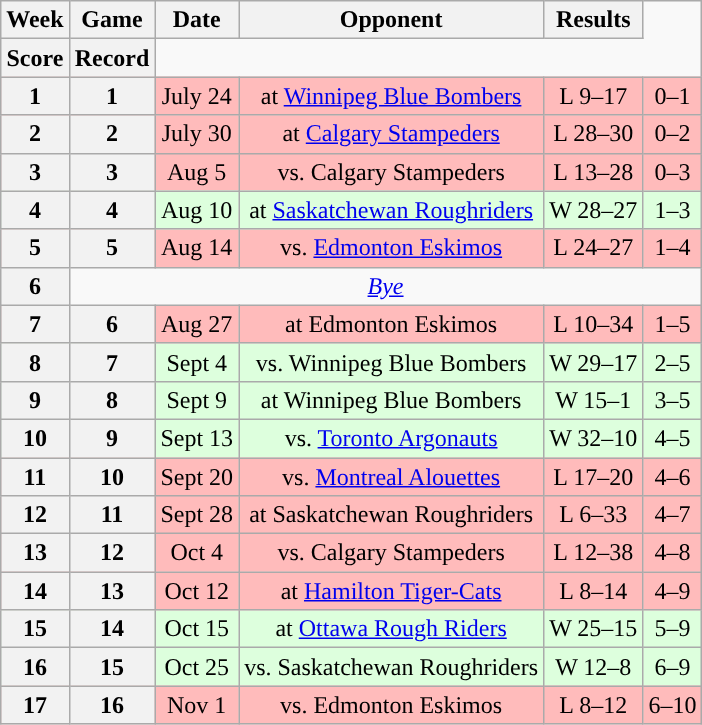<table class="wikitable" style="text-align:center">
<tr>
<th>Week</th>
<th>Game</th>
<th>Date</th>
<th>Opponent</th>
<th>Results</th>
</tr>
<tr>
<th>Score</th>
<th>Record</th>
</tr>
<tr style="background:#ffbbbb">
<th>1</th>
<th>1</th>
<td>July 24</td>
<td>at <a href='#'>Winnipeg Blue Bombers</a></td>
<td>L 9–17</td>
<td>0–1</td>
</tr>
<tr style="background:#ffbbbb">
<th>2</th>
<th>2</th>
<td>July 30</td>
<td>at <a href='#'>Calgary Stampeders</a></td>
<td>L 28–30</td>
<td>0–2</td>
</tr>
<tr style="background:#ffbbbb">
<th>3</th>
<th>3</th>
<td>Aug 5</td>
<td>vs. Calgary Stampeders</td>
<td>L 13–28</td>
<td>0–3</td>
</tr>
<tr style="background:#ddffdd">
<th>4</th>
<th>4</th>
<td>Aug 10</td>
<td>at <a href='#'>Saskatchewan Roughriders</a></td>
<td>W 28–27</td>
<td>1–3</td>
</tr>
<tr style="background:#ffbbbb">
<th>5</th>
<th>5</th>
<td>Aug 14</td>
<td>vs. <a href='#'>Edmonton Eskimos</a></td>
<td>L 24–27</td>
<td>1–4</td>
</tr>
<tr>
<th>6</th>
<td colspan=7><em><a href='#'>Bye</a></em></td>
</tr>
<tr style="background:#ffbbbb">
<th>7</th>
<th>6</th>
<td>Aug 27</td>
<td>at Edmonton Eskimos</td>
<td>L 10–34</td>
<td>1–5</td>
</tr>
<tr style="background:#ddffdd">
<th>8</th>
<th>7</th>
<td>Sept 4</td>
<td>vs. Winnipeg Blue Bombers</td>
<td>W 29–17</td>
<td>2–5</td>
</tr>
<tr style="background:#ddffdd">
<th>9</th>
<th>8</th>
<td>Sept 9</td>
<td>at Winnipeg Blue Bombers</td>
<td>W 15–1</td>
<td>3–5</td>
</tr>
<tr style="background:#ddffdd">
<th>10</th>
<th>9</th>
<td>Sept 13</td>
<td>vs. <a href='#'>Toronto Argonauts</a></td>
<td>W 32–10</td>
<td>4–5</td>
</tr>
<tr style="background:#ffbbbb">
<th>11</th>
<th>10</th>
<td>Sept 20</td>
<td>vs. <a href='#'>Montreal Alouettes</a></td>
<td>L 17–20</td>
<td>4–6</td>
</tr>
<tr style="background:#ffbbbb">
<th>12</th>
<th>11</th>
<td>Sept 28</td>
<td>at Saskatchewan Roughriders</td>
<td>L 6–33</td>
<td>4–7</td>
</tr>
<tr style="background:#ffbbbb">
<th>13</th>
<th>12</th>
<td>Oct 4</td>
<td>vs. Calgary Stampeders</td>
<td>L 12–38</td>
<td>4–8</td>
</tr>
<tr style="background:#ffbbbb">
<th>14</th>
<th>13</th>
<td>Oct 12</td>
<td>at <a href='#'>Hamilton Tiger-Cats</a></td>
<td>L 8–14</td>
<td>4–9</td>
</tr>
<tr style="background:#ddffdd">
<th>15</th>
<th>14</th>
<td>Oct 15</td>
<td>at <a href='#'>Ottawa Rough Riders</a></td>
<td>W 25–15</td>
<td>5–9</td>
</tr>
<tr style="background:#ddffdd">
<th>16</th>
<th>15</th>
<td>Oct 25</td>
<td>vs. Saskatchewan Roughriders</td>
<td>W 12–8</td>
<td>6–9</td>
</tr>
<tr style="background:#ffbbbb">
<th>17</th>
<th>16</th>
<td>Nov 1</td>
<td>vs. Edmonton Eskimos</td>
<td>L 8–12</td>
<td>6–10</td>
</tr>
</table>
